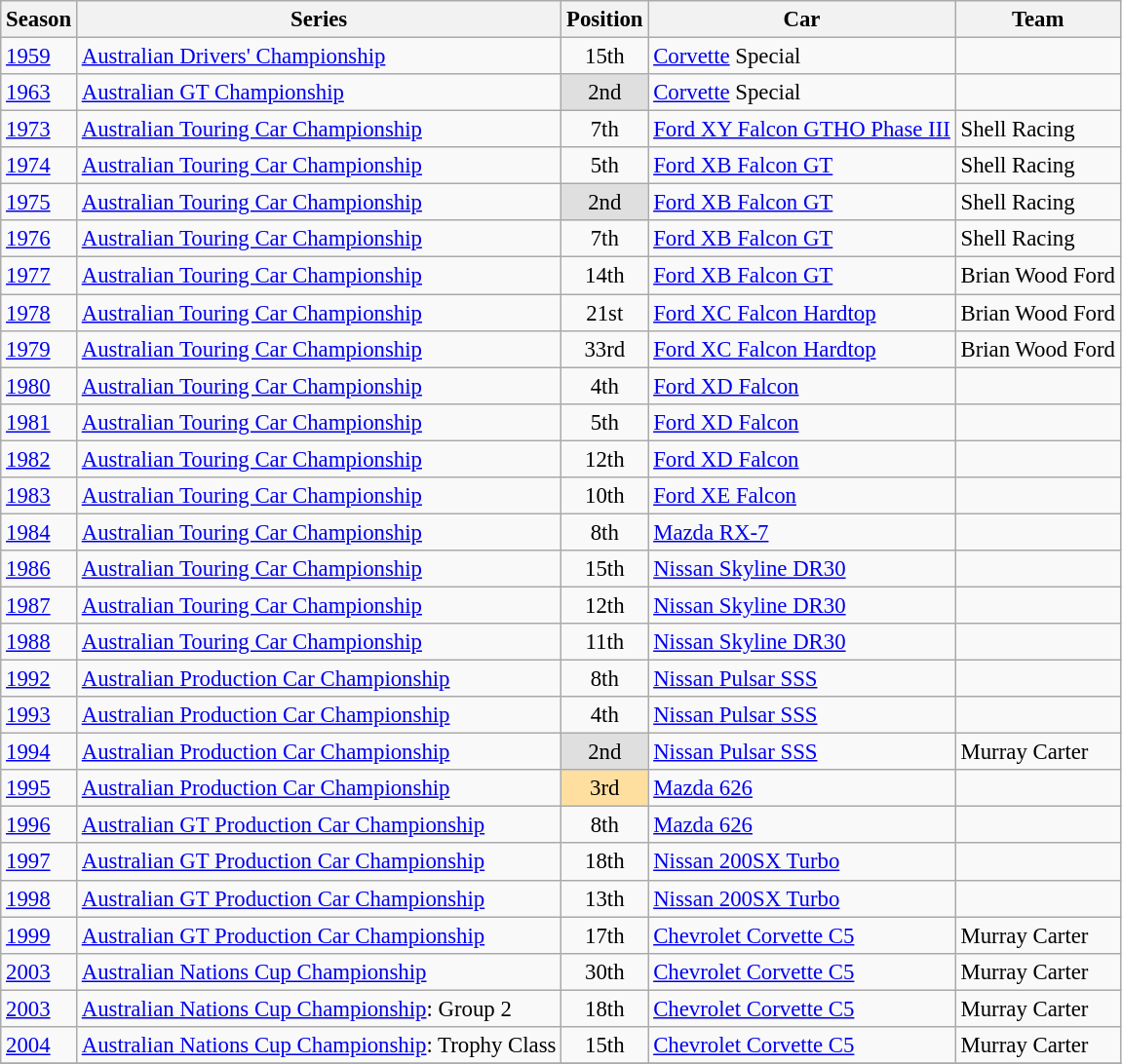<table class="wikitable" style="font-size: 95%;">
<tr>
<th>Season</th>
<th>Series</th>
<th>Position</th>
<th>Car</th>
<th>Team</th>
</tr>
<tr>
<td><a href='#'>1959</a></td>
<td><a href='#'>Australian Drivers' Championship</a></td>
<td align="center">15th</td>
<td><a href='#'>Corvette</a> Special</td>
<td></td>
</tr>
<tr>
<td><a href='#'>1963</a></td>
<td><a href='#'>Australian GT Championship</a></td>
<td align="center" style="background:#dfdfdf;">2nd</td>
<td><a href='#'>Corvette</a> Special</td>
<td></td>
</tr>
<tr>
<td><a href='#'>1973</a></td>
<td><a href='#'>Australian Touring Car Championship</a></td>
<td align="center">7th</td>
<td><a href='#'>Ford XY Falcon GTHO Phase III</a></td>
<td>Shell Racing</td>
</tr>
<tr>
<td><a href='#'>1974</a></td>
<td><a href='#'>Australian Touring Car Championship</a></td>
<td align="center">5th</td>
<td><a href='#'>Ford XB Falcon GT</a></td>
<td>Shell Racing</td>
</tr>
<tr>
<td><a href='#'>1975</a></td>
<td><a href='#'>Australian Touring Car Championship</a></td>
<td align="center" style="background:#dfdfdf;">2nd</td>
<td><a href='#'>Ford XB Falcon GT</a></td>
<td>Shell Racing</td>
</tr>
<tr>
<td><a href='#'>1976</a></td>
<td><a href='#'>Australian Touring Car Championship</a></td>
<td align="center">7th</td>
<td><a href='#'>Ford XB Falcon GT</a></td>
<td>Shell Racing</td>
</tr>
<tr>
<td><a href='#'>1977</a></td>
<td><a href='#'>Australian Touring Car Championship</a></td>
<td align="center">14th</td>
<td><a href='#'>Ford XB Falcon GT</a></td>
<td>Brian Wood Ford</td>
</tr>
<tr>
<td><a href='#'>1978</a></td>
<td><a href='#'>Australian Touring Car Championship</a></td>
<td align="center">21st</td>
<td><a href='#'>Ford XC Falcon Hardtop</a></td>
<td>Brian Wood Ford</td>
</tr>
<tr>
<td><a href='#'>1979</a></td>
<td><a href='#'>Australian Touring Car Championship</a></td>
<td align="center">33rd</td>
<td><a href='#'>Ford XC Falcon Hardtop</a></td>
<td>Brian Wood Ford</td>
</tr>
<tr>
<td><a href='#'>1980</a></td>
<td><a href='#'>Australian Touring Car Championship</a></td>
<td align="center">4th</td>
<td><a href='#'>Ford XD Falcon</a></td>
<td></td>
</tr>
<tr>
<td><a href='#'>1981</a></td>
<td><a href='#'>Australian Touring Car Championship</a></td>
<td align="center">5th</td>
<td><a href='#'>Ford XD Falcon</a></td>
<td></td>
</tr>
<tr>
<td><a href='#'>1982</a></td>
<td><a href='#'>Australian Touring Car Championship</a></td>
<td align="center">12th</td>
<td><a href='#'>Ford XD Falcon</a></td>
<td></td>
</tr>
<tr>
<td><a href='#'>1983</a></td>
<td><a href='#'>Australian Touring Car Championship</a></td>
<td align="center">10th</td>
<td><a href='#'>Ford XE Falcon</a></td>
<td></td>
</tr>
<tr>
<td><a href='#'>1984</a></td>
<td><a href='#'>Australian Touring Car Championship</a></td>
<td align="center">8th</td>
<td><a href='#'>Mazda RX-7</a></td>
<td></td>
</tr>
<tr>
<td><a href='#'>1986</a></td>
<td><a href='#'>Australian Touring Car Championship</a></td>
<td align="center">15th</td>
<td><a href='#'>Nissan Skyline DR30</a></td>
<td></td>
</tr>
<tr>
<td><a href='#'>1987</a></td>
<td><a href='#'>Australian Touring Car Championship</a></td>
<td align="center">12th</td>
<td><a href='#'>Nissan Skyline DR30</a></td>
<td></td>
</tr>
<tr>
<td><a href='#'>1988</a></td>
<td><a href='#'>Australian Touring Car Championship</a></td>
<td align="center">11th</td>
<td><a href='#'>Nissan Skyline DR30</a></td>
<td></td>
</tr>
<tr>
<td><a href='#'>1992</a></td>
<td><a href='#'>Australian Production Car Championship</a></td>
<td align="center">8th</td>
<td><a href='#'>Nissan Pulsar SSS</a></td>
<td></td>
</tr>
<tr>
<td><a href='#'>1993</a></td>
<td><a href='#'>Australian Production Car Championship</a></td>
<td align="center">4th</td>
<td><a href='#'>Nissan Pulsar SSS</a></td>
<td></td>
</tr>
<tr>
<td><a href='#'>1994</a></td>
<td><a href='#'>Australian Production Car Championship</a></td>
<td align="center" style="background:#dfdfdf;">2nd</td>
<td><a href='#'>Nissan Pulsar SSS</a></td>
<td>Murray Carter</td>
</tr>
<tr>
<td><a href='#'>1995</a></td>
<td><a href='#'>Australian Production Car Championship</a></td>
<td align="center" style="background:#ffdf9f;">3rd</td>
<td><a href='#'>Mazda 626</a></td>
<td></td>
</tr>
<tr>
<td><a href='#'>1996</a></td>
<td><a href='#'>Australian GT Production Car Championship</a></td>
<td align="center">8th</td>
<td><a href='#'>Mazda 626</a></td>
<td></td>
</tr>
<tr>
<td><a href='#'>1997</a></td>
<td><a href='#'>Australian GT Production Car Championship</a></td>
<td align="center">18th</td>
<td><a href='#'>Nissan 200SX Turbo</a></td>
<td></td>
</tr>
<tr>
<td><a href='#'>1998</a></td>
<td><a href='#'>Australian GT Production Car Championship</a></td>
<td align="center">13th</td>
<td><a href='#'>Nissan 200SX Turbo</a></td>
<td></td>
</tr>
<tr>
<td><a href='#'>1999</a></td>
<td><a href='#'>Australian GT Production Car Championship</a></td>
<td align="center">17th</td>
<td><a href='#'>Chevrolet Corvette C5</a></td>
<td>Murray Carter</td>
</tr>
<tr>
<td><a href='#'>2003</a></td>
<td><a href='#'>Australian Nations Cup Championship</a></td>
<td align="center">30th</td>
<td><a href='#'>Chevrolet Corvette C5</a></td>
<td>Murray Carter</td>
</tr>
<tr>
<td><a href='#'>2003</a></td>
<td><a href='#'>Australian Nations Cup Championship</a>: Group 2</td>
<td align="center">18th</td>
<td><a href='#'>Chevrolet Corvette C5</a></td>
<td>Murray Carter</td>
</tr>
<tr>
<td><a href='#'>2004</a></td>
<td><a href='#'>Australian Nations Cup Championship</a>: Trophy Class</td>
<td align="center">15th</td>
<td><a href='#'>Chevrolet Corvette C5</a></td>
<td>Murray Carter</td>
</tr>
<tr>
</tr>
</table>
